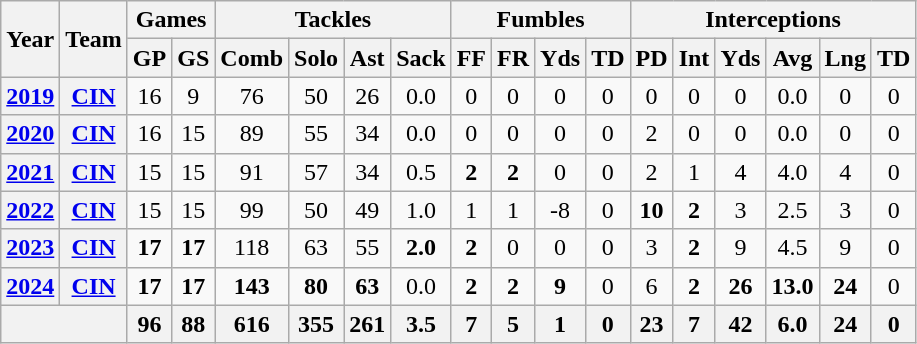<table class="wikitable" style="text-align:center;">
<tr>
<th rowspan="2">Year</th>
<th rowspan="2">Team</th>
<th colspan="2">Games</th>
<th colspan="4">Tackles</th>
<th colspan="4">Fumbles</th>
<th colspan="6">Interceptions</th>
</tr>
<tr>
<th>GP</th>
<th>GS</th>
<th>Comb</th>
<th>Solo</th>
<th>Ast</th>
<th>Sack</th>
<th>FF</th>
<th>FR</th>
<th>Yds</th>
<th>TD</th>
<th>PD</th>
<th>Int</th>
<th>Yds</th>
<th>Avg</th>
<th>Lng</th>
<th>TD</th>
</tr>
<tr>
<th><a href='#'>2019</a></th>
<th><a href='#'>CIN</a></th>
<td>16</td>
<td>9</td>
<td>76</td>
<td>50</td>
<td>26</td>
<td>0.0</td>
<td>0</td>
<td>0</td>
<td>0</td>
<td>0</td>
<td>0</td>
<td>0</td>
<td>0</td>
<td>0.0</td>
<td>0</td>
<td>0</td>
</tr>
<tr align="center">
<th><a href='#'>2020</a></th>
<th><a href='#'>CIN</a></th>
<td>16</td>
<td>15</td>
<td>89</td>
<td>55</td>
<td>34</td>
<td>0.0</td>
<td>0</td>
<td>0</td>
<td>0</td>
<td>0</td>
<td>2</td>
<td>0</td>
<td>0</td>
<td>0.0</td>
<td>0</td>
<td>0</td>
</tr>
<tr>
<th><a href='#'>2021</a></th>
<th><a href='#'>CIN</a></th>
<td>15</td>
<td>15</td>
<td>91</td>
<td>57</td>
<td>34</td>
<td>0.5</td>
<td><strong>2</strong></td>
<td><strong>2</strong></td>
<td>0</td>
<td>0</td>
<td>2</td>
<td>1</td>
<td>4</td>
<td>4.0</td>
<td>4</td>
<td>0</td>
</tr>
<tr>
<th><a href='#'>2022</a></th>
<th><a href='#'>CIN</a></th>
<td>15</td>
<td>15</td>
<td>99</td>
<td>50</td>
<td>49</td>
<td>1.0</td>
<td>1</td>
<td>1</td>
<td>-8</td>
<td>0</td>
<td><strong>10</strong></td>
<td><strong>2</strong></td>
<td>3</td>
<td>2.5</td>
<td>3</td>
<td>0</td>
</tr>
<tr>
<th><a href='#'>2023</a></th>
<th><a href='#'>CIN</a></th>
<td><strong>17</strong></td>
<td><strong>17</strong></td>
<td>118</td>
<td>63</td>
<td>55</td>
<td><strong>2.0</strong></td>
<td><strong>2</strong></td>
<td>0</td>
<td>0</td>
<td>0</td>
<td>3</td>
<td><strong>2</strong></td>
<td>9</td>
<td>4.5</td>
<td>9</td>
<td>0</td>
</tr>
<tr>
<th><a href='#'>2024</a></th>
<th><a href='#'>CIN</a></th>
<td><strong>17</strong></td>
<td><strong>17</strong></td>
<td><strong>143</strong></td>
<td><strong>80</strong></td>
<td><strong>63</strong></td>
<td>0.0</td>
<td><strong>2</strong></td>
<td><strong>2</strong></td>
<td><strong>9</strong></td>
<td>0</td>
<td>6</td>
<td><strong>2</strong></td>
<td><strong>26</strong></td>
<td><strong>13.0</strong></td>
<td><strong>24</strong></td>
<td>0</td>
</tr>
<tr align="center">
<th colspan="2"></th>
<th>96</th>
<th>88</th>
<th>616</th>
<th>355</th>
<th>261</th>
<th>3.5</th>
<th>7</th>
<th>5</th>
<th>1</th>
<th>0</th>
<th>23</th>
<th>7</th>
<th>42</th>
<th>6.0</th>
<th>24</th>
<th>0</th>
</tr>
</table>
